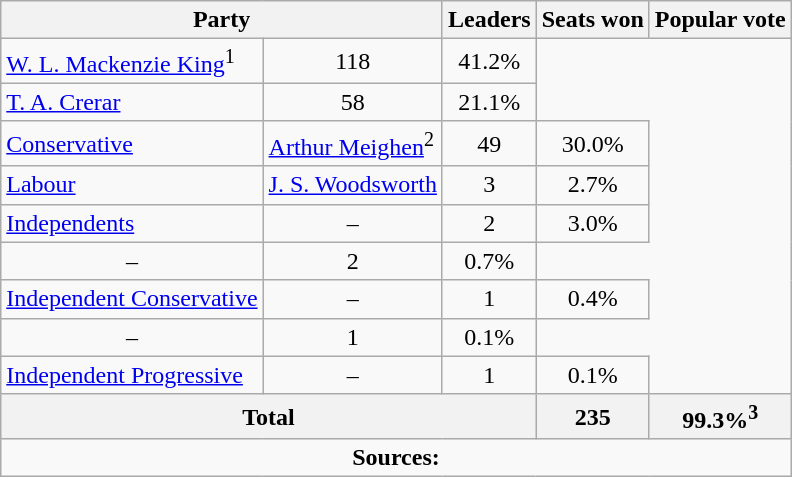<table class="wikitable">
<tr>
<th colspan="2">Party</th>
<th>Leaders</th>
<th>Seats won</th>
<th>Popular vote</th>
</tr>
<tr>
<td><a href='#'>W. L. Mackenzie King</a><sup>1</sup></td>
<td align=center>118</td>
<td align=center>41.2%</td>
</tr>
<tr>
<td><a href='#'>T. A. Crerar</a></td>
<td align=center>58</td>
<td align=center>21.1%</td>
</tr>
<tr>
<td><a href='#'>Conservative</a></td>
<td><a href='#'>Arthur Meighen</a><sup>2</sup></td>
<td align=center>49</td>
<td align=center>30.0%</td>
</tr>
<tr>
<td><a href='#'>Labour</a></td>
<td><a href='#'>J. S. Woodsworth</a></td>
<td align=center>3</td>
<td align=center>2.7%</td>
</tr>
<tr>
<td><a href='#'>Independents</a></td>
<td align=center>–</td>
<td align=center>2</td>
<td align=center>3.0%</td>
</tr>
<tr>
<td align=center>–</td>
<td align=center>2</td>
<td align=center>0.7%</td>
</tr>
<tr>
<td><a href='#'>Independent Conservative</a></td>
<td align=center>–</td>
<td align=center>1</td>
<td align=center>0.4%</td>
</tr>
<tr>
<td align=center>–</td>
<td align=center>1</td>
<td align=center>0.1%</td>
</tr>
<tr>
<td><a href='#'>Independent Progressive</a></td>
<td align=center>–</td>
<td align=center>1</td>
<td align=center>0.1%</td>
</tr>
<tr>
<th colspan=3 align=left>Total</th>
<th align=center>235</th>
<th align=center>99.3%<sup>3</sup></th>
</tr>
<tr>
<td align="center" colspan=5><strong>Sources:</strong> </td>
</tr>
</table>
